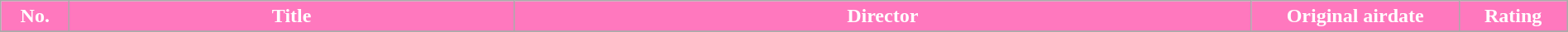<table class="wikitable" style="width:100%; margin:auto; background:#FFF;">
<tr>
<th style="background:#FF78BE; color:#FFF; width:3em;">No.</th>
<th style="background:#FF78BE; color:#FFF;">Title</th>
<th style="background:#FF78BE; color:#FFF;">Director</th>
<th style="background:#FF78BE; color:#FFF; width:10em;">Original airdate</th>
<th style="background:#FF78BE; color:#FFF; width:5em;">Rating</th>
</tr>
<tr>
</tr>
</table>
